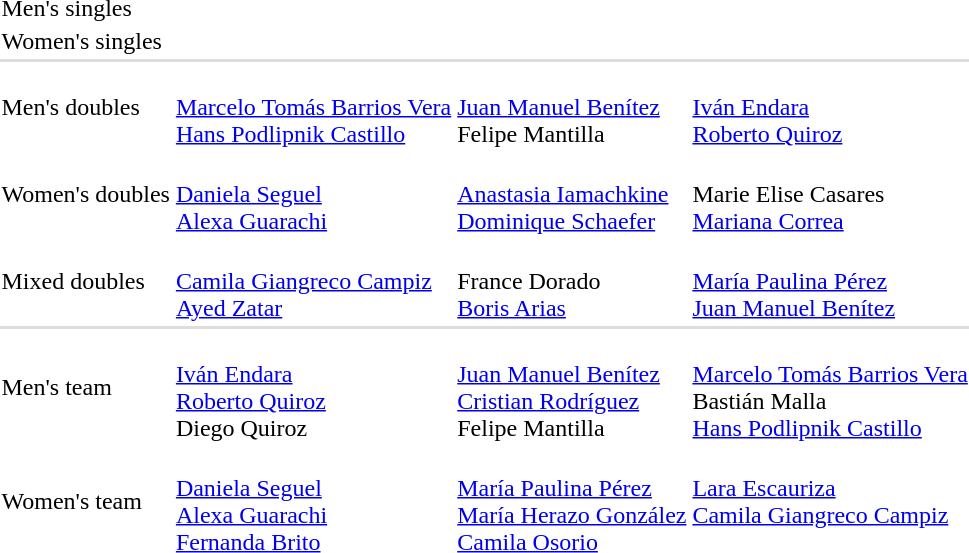<table>
<tr>
<td>Men's singles</td>
<td></td>
<td></td>
<td></td>
</tr>
<tr>
<td>Women's singles</td>
<td></td>
<td></td>
<td></td>
</tr>
<tr bgcolor="#dddddd">
<td colspan=4></td>
</tr>
<tr>
<td>Men's doubles</td>
<td nowrap><br><a href='#'>Marcelo Tomás Barrios Vera</a><br><a href='#'>Hans Podlipnik Castillo</a></td>
<td><br><a href='#'>Juan Manuel Benítez</a> <br>Felipe Mantilla</td>
<td><br><a href='#'>Iván Endara</a> <br><a href='#'>Roberto Quiroz</a></td>
</tr>
<tr>
<td>Women's doubles</td>
<td><br><a href='#'>Daniela Seguel</a> <br><a href='#'>Alexa Guarachi</a></td>
<td><br><a href='#'>Anastasia Iamachkine</a> <br><a href='#'>Dominique Schaefer</a></td>
<td><br>Marie Elise Casares <br><a href='#'>Mariana Correa</a></td>
</tr>
<tr>
<td>Mixed doubles</td>
<td><br><a href='#'>Camila Giangreco Campiz</a> <br><a href='#'>Ayed Zatar</a></td>
<td><br>France Dorado <br><a href='#'>Boris Arias</a></td>
<td><br><a href='#'>María Paulina Pérez</a> <br><a href='#'>Juan Manuel Benítez</a></td>
</tr>
<tr bgcolor="#dddddd">
<td colspan=4></td>
</tr>
<tr>
<td>Men's team</td>
<td valign=top nowrap><br><a href='#'>Iván Endara</a> <br><a href='#'>Roberto Quiroz</a> <br>Diego Quiroz</td>
<td valign=top><br><a href='#'>Juan Manuel Benítez</a><br><a href='#'>Cristian Rodríguez</a><br>Felipe Mantilla</td>
<td valign=top><br><a href='#'>Marcelo Tomás Barrios Vera</a><br>Bastián Malla<br><a href='#'>Hans Podlipnik Castillo</a></td>
</tr>
<tr>
<td>Women's team</td>
<td valign=top><br><a href='#'>Daniela Seguel</a> <br><a href='#'>Alexa Guarachi</a> <br><a href='#'>Fernanda Brito</a></td>
<td valign=top nowrap><br><a href='#'>María Paulina Pérez</a> <br><a href='#'>María Herazo González</a><br><a href='#'>Camila Osorio</a></td>
<td valign=top><br><a href='#'>Lara Escauriza</a><br><a href='#'>Camila Giangreco Campiz</a></td>
</tr>
</table>
